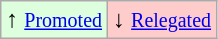<table class="wikitable" align="center">
<tr>
<td style="background:#ddffdd">↑ <small><a href='#'>Promoted</a></small></td>
<td style="background:#ffcccc">↓ <small><a href='#'>Relegated</a></small></td>
</tr>
</table>
